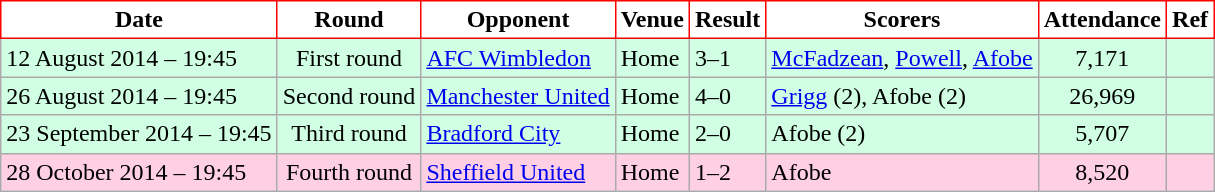<table class="wikitable">
<tr>
<th style="background:#FFFFFF; color:black; border:1px solid red;">Date</th>
<th style="background:#FFFFFF; color:black; border:1px solid red;">Round</th>
<th style="background:#FFFFFF; color:black; border:1px solid red;">Opponent</th>
<th style="background:#FFFFFF; color:black; border:1px solid red;">Venue</th>
<th style="background:#FFFFFF; color:black; border:1px solid red;">Result</th>
<th style="background:#FFFFFF; color:black; border:1px solid red;">Scorers</th>
<th style="background:#FFFFFF; color:black; border:1px solid red;">Attendance</th>
<th style="background:#FFFFFF; color:black; border:1px solid red;">Ref</th>
</tr>
<tr bgcolor = "#d0ffe3">
<td>12 August 2014 – 19:45</td>
<td align="center">First round</td>
<td><a href='#'>AFC Wimbledon</a></td>
<td>Home</td>
<td>3–1</td>
<td><a href='#'>McFadzean</a>, <a href='#'>Powell</a>, <a href='#'>Afobe</a></td>
<td align="center">7,171</td>
<td></td>
</tr>
<tr bgcolor = "#d0ffe3">
<td>26 August 2014 – 19:45</td>
<td align="center">Second round</td>
<td><a href='#'>Manchester United</a></td>
<td>Home</td>
<td>4–0</td>
<td><a href='#'>Grigg</a> (2), Afobe (2)</td>
<td align="center">26,969</td>
<td></td>
</tr>
<tr bgcolor = "#d0ffe3">
<td>23 September 2014 – 19:45</td>
<td align="center">Third round</td>
<td><a href='#'>Bradford City</a></td>
<td>Home</td>
<td>2–0</td>
<td>Afobe (2)</td>
<td align="center">5,707</td>
<td></td>
</tr>
<tr bgcolor = "#ffd0e3">
<td>28 October 2014 – 19:45</td>
<td align="center">Fourth round</td>
<td><a href='#'>Sheffield United</a></td>
<td>Home</td>
<td>1–2</td>
<td>Afobe</td>
<td align="center">8,520</td>
<td></td>
</tr>
</table>
